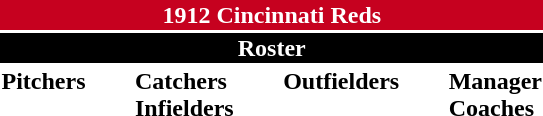<table class="toccolours">
<tr>
<th colspan="10" style="background-color: #c6011f; color: white; text-align: center;">1912 Cincinnati Reds</th>
</tr>
<tr>
<td colspan="10" style="background-color: black; color: white; text-align: center;"><strong>Roster</strong></td>
</tr>
<tr>
<td valign="top"><strong>Pitchers</strong><br>






















</td>
<td width="25px"></td>
<td valign="top"><strong>Catchers</strong><br>



<strong>Infielders</strong>






</td>
<td width="25px"></td>
<td valign="top"><strong>Outfielders</strong><br>




</td>
<td width="25px"></td>
<td valign="top"><strong>Manager</strong><br>
<strong>Coaches</strong>
</td>
</tr>
</table>
